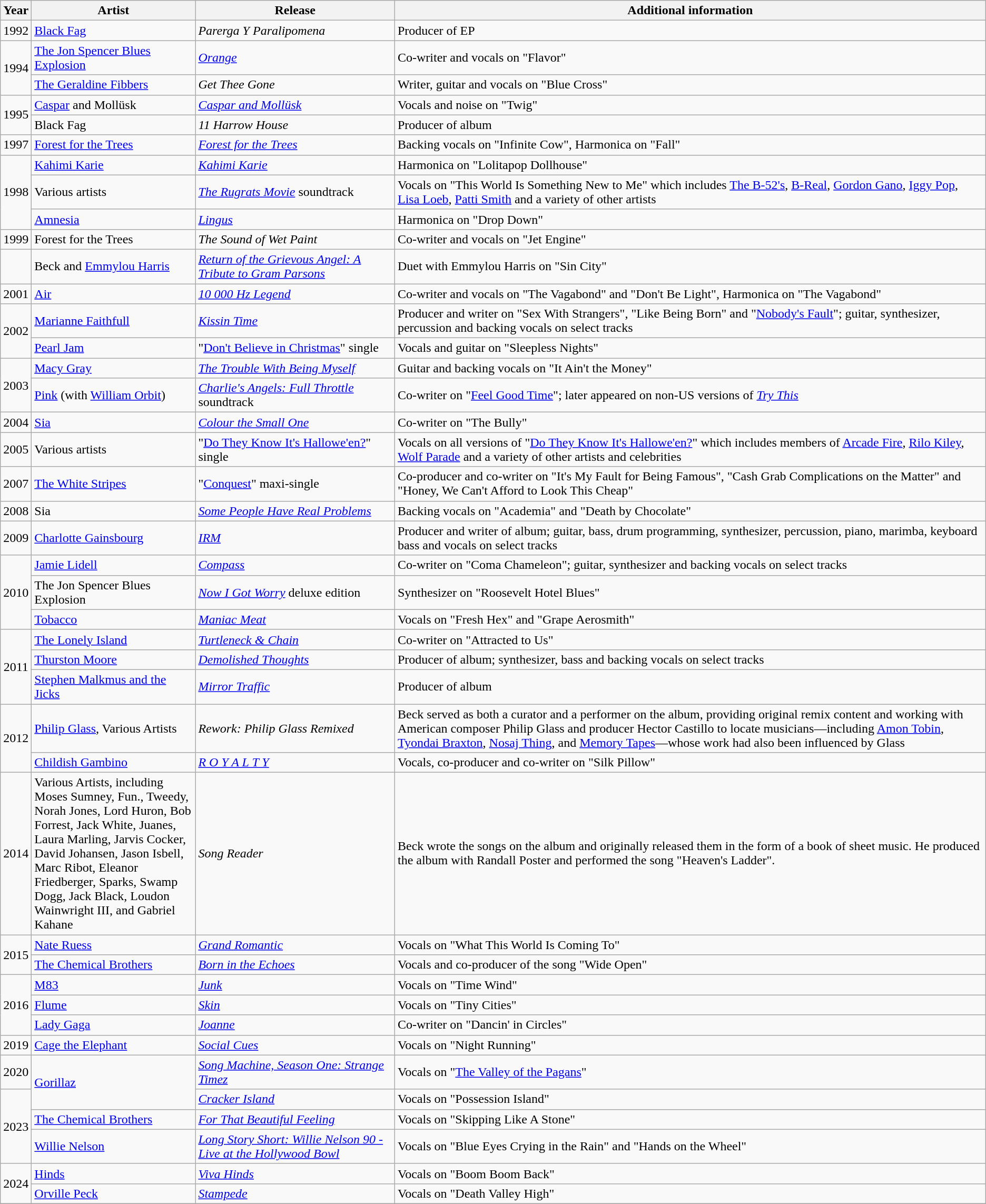<table class="wikitable">
<tr>
<th>Year</th>
<th width="200">Artist</th>
<th width="245">Release</th>
<th>Additional information</th>
</tr>
<tr>
<td align="center">1992</td>
<td><a href='#'>Black Fag</a></td>
<td><em>Parerga Y Paralipomena</em></td>
<td>Producer of EP</td>
</tr>
<tr>
<td align="center" rowspan="2">1994</td>
<td><a href='#'>The Jon Spencer Blues Explosion</a></td>
<td><em><a href='#'>Orange</a></em></td>
<td>Co-writer and vocals on "Flavor"</td>
</tr>
<tr>
<td><a href='#'>The Geraldine Fibbers</a></td>
<td><em>Get Thee Gone</em></td>
<td>Writer, guitar and vocals on "Blue Cross"</td>
</tr>
<tr>
<td align="center" rowspan="2">1995</td>
<td><a href='#'>Caspar</a> and Mollüsk</td>
<td><em><a href='#'>Caspar and Mollüsk</a></em></td>
<td>Vocals and noise on "Twig"</td>
</tr>
<tr>
<td>Black Fag</td>
<td><em>11 Harrow House</em></td>
<td>Producer of album</td>
</tr>
<tr>
<td align="center">1997</td>
<td><a href='#'>Forest for the Trees</a></td>
<td><em><a href='#'>Forest for the Trees</a></em></td>
<td>Backing vocals on "Infinite Cow", Harmonica on "Fall"</td>
</tr>
<tr>
<td align="center" rowspan="3">1998</td>
<td><a href='#'>Kahimi Karie</a></td>
<td><em><a href='#'>Kahimi Karie</a></em></td>
<td>Harmonica on "Lolitapop Dollhouse"</td>
</tr>
<tr>
<td>Various artists</td>
<td><em><a href='#'>The Rugrats Movie</a></em> soundtrack</td>
<td>Vocals on "This World Is Something New to Me" which includes <a href='#'>The B-52's</a>, <a href='#'>B-Real</a>, <a href='#'>Gordon Gano</a>, <a href='#'>Iggy Pop</a>, <a href='#'>Lisa Loeb</a>, <a href='#'>Patti Smith</a> and a variety of other artists</td>
</tr>
<tr>
<td><a href='#'>Amnesia</a></td>
<td><em><a href='#'>Lingus</a></em></td>
<td>Harmonica on "Drop Down"</td>
</tr>
<tr>
<td align="center">1999</td>
<td>Forest for the Trees</td>
<td><em>The Sound of Wet Paint</em></td>
<td>Co-writer and vocals on "Jet Engine"</td>
</tr>
<tr>
<td></td>
<td>Beck and <a href='#'>Emmylou Harris</a></td>
<td><em><a href='#'>Return of the Grievous Angel: A Tribute to Gram Parsons</a></em></td>
<td>Duet with Emmylou Harris on "Sin City"</td>
</tr>
<tr>
<td align="center">2001</td>
<td><a href='#'>Air</a></td>
<td><em><a href='#'>10 000 Hz Legend</a></em></td>
<td>Co-writer and vocals on "The Vagabond" and "Don't Be Light", Harmonica on "The Vagabond"</td>
</tr>
<tr>
<td align="center" rowspan="2">2002</td>
<td><a href='#'>Marianne Faithfull</a></td>
<td><em><a href='#'>Kissin Time</a></em></td>
<td>Producer and writer on "Sex With Strangers", "Like Being Born" and "<a href='#'>Nobody's Fault</a>"; guitar, synthesizer, percussion and backing vocals on select tracks</td>
</tr>
<tr>
<td><a href='#'>Pearl Jam</a></td>
<td>"<a href='#'>Don't Believe in Christmas</a>" single</td>
<td>Vocals and guitar on "Sleepless Nights"</td>
</tr>
<tr>
<td align="center" rowspan="2">2003</td>
<td><a href='#'>Macy Gray</a></td>
<td><em><a href='#'>The Trouble With Being Myself</a></em></td>
<td>Guitar and backing vocals on "It Ain't the Money"</td>
</tr>
<tr>
<td><a href='#'>Pink</a> (with <a href='#'>William Orbit</a>)</td>
<td><em><a href='#'>Charlie's Angels: Full Throttle</a></em> soundtrack</td>
<td>Co-writer on "<a href='#'>Feel Good Time</a>"; later appeared on non-US versions of <em><a href='#'>Try This</a></em></td>
</tr>
<tr>
<td align="center">2004</td>
<td><a href='#'>Sia</a></td>
<td><em><a href='#'>Colour the Small One</a></em></td>
<td>Co-writer on "The Bully"</td>
</tr>
<tr>
<td align="center">2005</td>
<td>Various artists</td>
<td>"<a href='#'>Do They Know It's Hallowe'en?</a>" single</td>
<td>Vocals on all versions of "<a href='#'>Do They Know It's Hallowe'en?</a>" which includes members of <a href='#'>Arcade Fire</a>, <a href='#'>Rilo Kiley</a>, <a href='#'>Wolf Parade</a> and a variety of other artists and celebrities</td>
</tr>
<tr>
<td align="center">2007</td>
<td><a href='#'>The White Stripes</a></td>
<td>"<a href='#'>Conquest</a>" maxi-single</td>
<td>Co-producer and co-writer on "It's My Fault for Being Famous", "Cash Grab Complications on the Matter" and "Honey, We Can't Afford to Look This Cheap"</td>
</tr>
<tr>
<td align="center">2008</td>
<td>Sia</td>
<td><em><a href='#'>Some People Have Real Problems</a></em></td>
<td>Backing vocals on "Academia" and "Death by Chocolate"</td>
</tr>
<tr>
<td align="center">2009</td>
<td><a href='#'>Charlotte Gainsbourg</a></td>
<td><em><a href='#'>IRM</a></em></td>
<td>Producer and writer of album; guitar, bass, drum programming, synthesizer, percussion, piano, marimba, keyboard bass and vocals on select tracks</td>
</tr>
<tr>
<td align="center" rowspan="3">2010</td>
<td><a href='#'>Jamie Lidell</a></td>
<td><em><a href='#'>Compass</a></em></td>
<td>Co-writer on "Coma Chameleon"; guitar, synthesizer and backing vocals on select tracks</td>
</tr>
<tr>
<td>The Jon Spencer Blues Explosion</td>
<td><em><a href='#'>Now I Got Worry</a></em> deluxe edition</td>
<td>Synthesizer on "Roosevelt Hotel Blues"</td>
</tr>
<tr>
<td><a href='#'>Tobacco</a></td>
<td><em><a href='#'>Maniac Meat</a></em></td>
<td>Vocals on "Fresh Hex" and "Grape Aerosmith"</td>
</tr>
<tr>
<td align="center" rowspan="3">2011</td>
<td><a href='#'>The Lonely Island</a></td>
<td><em><a href='#'>Turtleneck & Chain</a></em></td>
<td>Co-writer on "Attracted to Us"</td>
</tr>
<tr>
<td><a href='#'>Thurston Moore</a></td>
<td><em><a href='#'>Demolished Thoughts</a></em></td>
<td>Producer of album; synthesizer, bass and backing vocals on select tracks</td>
</tr>
<tr>
<td><a href='#'>Stephen Malkmus and the Jicks</a></td>
<td><em><a href='#'>Mirror Traffic</a></em></td>
<td>Producer of album</td>
</tr>
<tr>
<td align="center" rowspan="2">2012</td>
<td><a href='#'>Philip Glass</a>, Various Artists</td>
<td><em>Rework: Philip Glass Remixed</em></td>
<td>Beck served as both a curator and a performer on the album, providing original remix content and working with American composer Philip Glass and producer Hector Castillo to locate musicians—including <a href='#'>Amon Tobin</a>, <a href='#'>Tyondai Braxton</a>, <a href='#'>Nosaj Thing</a>, and <a href='#'>Memory Tapes</a>—whose work had also been influenced by Glass</td>
</tr>
<tr>
<td><a href='#'>Childish Gambino</a></td>
<td><em><a href='#'>R O Y A L T Y</a></em></td>
<td>Vocals, co-producer and co-writer on "Silk Pillow"</td>
</tr>
<tr>
<td align="center">2014</td>
<td>Various Artists, including Moses Sumney, Fun., Tweedy, Norah Jones, Lord Huron, Bob Forrest, Jack White, Juanes, Laura Marling, Jarvis Cocker, David Johansen, Jason Isbell, Marc Ribot, Eleanor Friedberger, Sparks, Swamp Dogg, Jack Black, Loudon Wainwright III, and Gabriel Kahane</td>
<td><em>Song Reader</em></td>
<td>Beck wrote the songs on the album and originally released them in the form of a book of sheet music.  He produced the album with Randall Poster and performed the song "Heaven's Ladder".</td>
</tr>
<tr>
<td align="center" rowspan="2">2015</td>
<td><a href='#'>Nate Ruess</a></td>
<td><em><a href='#'>Grand Romantic</a></em></td>
<td>Vocals on "What This World Is Coming To"</td>
</tr>
<tr>
<td><a href='#'>The Chemical Brothers</a></td>
<td><em><a href='#'>Born in the Echoes</a></em></td>
<td>Vocals and co-producer of the song "Wide Open"</td>
</tr>
<tr>
<td align="center" rowspan="3">2016</td>
<td><a href='#'>M83</a></td>
<td><em><a href='#'>Junk</a></em></td>
<td>Vocals on "Time Wind"</td>
</tr>
<tr>
<td><a href='#'>Flume</a></td>
<td><em><a href='#'>Skin</a></em></td>
<td>Vocals on "Tiny Cities"</td>
</tr>
<tr>
<td><a href='#'>Lady Gaga</a></td>
<td><em><a href='#'>Joanne</a></em></td>
<td>Co-writer on "Dancin' in Circles"</td>
</tr>
<tr>
<td align="center">2019</td>
<td><a href='#'>Cage the Elephant</a></td>
<td><em><a href='#'>Social Cues</a></em></td>
<td>Vocals on "Night Running"</td>
</tr>
<tr>
<td align="center">2020</td>
<td rowspan="2"><a href='#'>Gorillaz</a></td>
<td><em><a href='#'>Song Machine, Season One: Strange Timez</a></em></td>
<td>Vocals on "<a href='#'>The Valley of the Pagans</a>"</td>
</tr>
<tr>
<td align="center" rowspan="3">2023</td>
<td><em><a href='#'>Cracker Island</a></em></td>
<td>Vocals on "Possession Island"</td>
</tr>
<tr>
<td><a href='#'>The Chemical Brothers</a></td>
<td><em><a href='#'>For That Beautiful Feeling</a></em></td>
<td>Vocals on "Skipping Like A Stone"</td>
</tr>
<tr>
<td><a href='#'>Willie Nelson</a></td>
<td><em><a href='#'>Long Story Short: Willie Nelson 90 - Live at the Hollywood Bowl</a></em></td>
<td>Vocals on "Blue Eyes Crying in the Rain" and "Hands on the Wheel"</td>
</tr>
<tr>
<td align="center" rowspan="2">2024</td>
<td><a href='#'>Hinds</a></td>
<td><em><a href='#'>Viva Hinds</a></em></td>
<td>Vocals on "Boom Boom Back"</td>
</tr>
<tr>
<td><a href='#'>Orville Peck</a></td>
<td><em><a href='#'>Stampede</a></em></td>
<td>Vocals on "Death Valley High"</td>
</tr>
<tr>
</tr>
</table>
